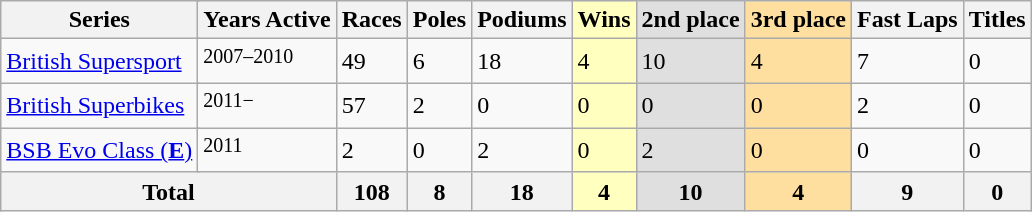<table class="wikitable">
<tr>
<th colspan=2>Series</th>
<th>Years Active</th>
<th>Races</th>
<th>Poles</th>
<th>Podiums</th>
<td style="background:#ffffbf;"><strong>Wins</strong></td>
<td style="background:#DFDFDF;"><strong>2nd place</strong></td>
<td style="background:#FFDF9F;"><strong>3rd place</strong></td>
<th>Fast Laps</th>
<th>Titles</th>
</tr>
<tr>
<td colspan=2><a href='#'>British Supersport</a></td>
<td><sup>2007–2010</sup></td>
<td>49</td>
<td>6</td>
<td>18</td>
<td style="background:#ffffbf;">4</td>
<td style="background:#DFDFDF;">10</td>
<td style="background:#FFDF9F;">4</td>
<td>7</td>
<td>0</td>
</tr>
<tr>
<td colspan=2><a href='#'>British Superbikes</a></td>
<td><sup>2011−</sup></td>
<td>57</td>
<td>2</td>
<td>0</td>
<td style="background:#ffffbf;">0</td>
<td style="background:#DFDFDF;">0</td>
<td style="background:#FFDF9F;">0</td>
<td>2</td>
<td>0</td>
</tr>
<tr>
<td colspan=2><a href='#'>BSB Evo Class (<strong><span>E</span></strong>)</a></td>
<td><sup>2011</sup></td>
<td>2</td>
<td>0</td>
<td>2</td>
<td style="background:#ffffbf;">0</td>
<td style="background:#DFDFDF;">2</td>
<td style="background:#FFDF9F;">0</td>
<td>0</td>
<td>0</td>
</tr>
<tr>
<th colspan=3>Total</th>
<th>108</th>
<th>8</th>
<th>18</th>
<th style="background:#ffffbf;">4</th>
<th style="background:#DFDFDF;">10</th>
<th style="background:#FFDF9F;">4</th>
<th>9</th>
<th>0</th>
</tr>
</table>
